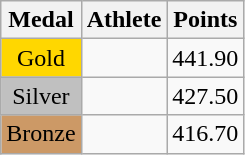<table class="wikitable">
<tr>
<th>Medal</th>
<th>Athlete</th>
<th>Points</th>
</tr>
<tr>
<td style="text-align:center;background-color:gold;">Gold</td>
<td></td>
<td>441.90</td>
</tr>
<tr>
<td style="text-align:center;background-color:silver;">Silver</td>
<td></td>
<td>427.50</td>
</tr>
<tr>
<td style="text-align:center;background-color:#CC9966;">Bronze</td>
<td></td>
<td>416.70</td>
</tr>
</table>
